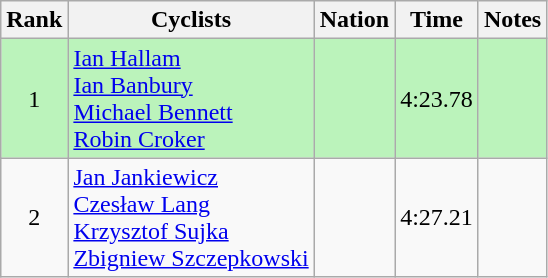<table class="wikitable sortable" style=text-align:center>
<tr>
<th>Rank</th>
<th>Cyclists</th>
<th>Nation</th>
<th>Time</th>
<th>Notes</th>
</tr>
<tr bgcolor=bbf3bb>
<td>1</td>
<td align=left><a href='#'>Ian Hallam</a><br><a href='#'>Ian Banbury</a><br><a href='#'>Michael Bennett</a><br><a href='#'>Robin Croker</a></td>
<td align=left></td>
<td>4:23.78</td>
<td></td>
</tr>
<tr>
<td>2</td>
<td align=left><a href='#'>Jan Jankiewicz</a><br><a href='#'>Czesław Lang</a><br><a href='#'>Krzysztof Sujka</a><br><a href='#'>Zbigniew Szczepkowski</a></td>
<td align=left></td>
<td>4:27.21</td>
<td></td>
</tr>
</table>
